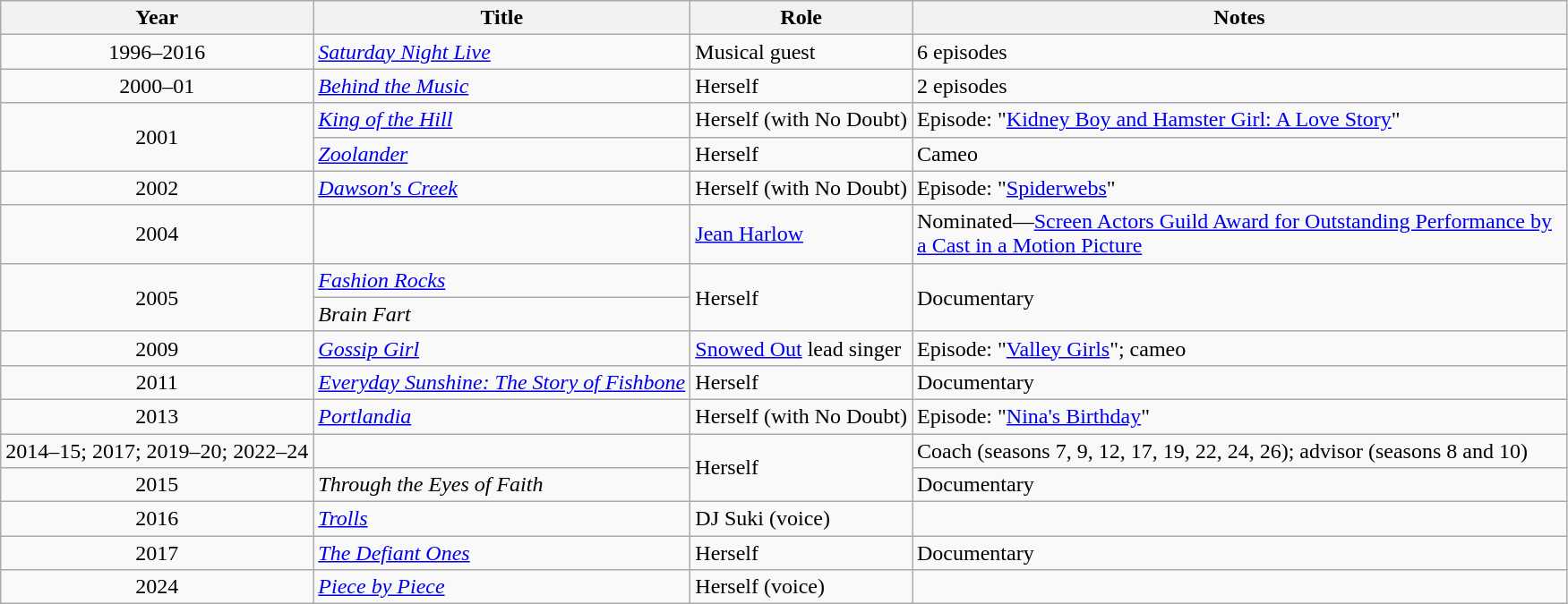<table class="wikitable sortable">
<tr>
<th>Year</th>
<th>Title</th>
<th>Role</th>
<th class="unsortable" style="width:30em;">Notes</th>
</tr>
<tr>
<td style="text-align:center;">1996–2016</td>
<td><em><a href='#'>Saturday Night Live</a></em></td>
<td>Musical guest</td>
<td>6 episodes</td>
</tr>
<tr>
<td style="text-align:center;">2000–01</td>
<td><em><a href='#'>Behind the Music</a></em></td>
<td>Herself</td>
<td>2 episodes</td>
</tr>
<tr>
<td rowspan="2" style="text-align:center;">2001</td>
<td><em><a href='#'>King of the Hill</a></em></td>
<td>Herself (with No Doubt)</td>
<td>Episode: "<a href='#'>Kidney Boy and Hamster Girl: A Love Story</a>"</td>
</tr>
<tr>
<td><em><a href='#'>Zoolander</a></em></td>
<td>Herself</td>
<td>Cameo</td>
</tr>
<tr>
<td style="text-align:center;">2002</td>
<td><em><a href='#'>Dawson's Creek</a></em></td>
<td>Herself (with No Doubt)</td>
<td>Episode: "<a href='#'>Spiderwebs</a>"</td>
</tr>
<tr>
<td style="text-align:center;">2004</td>
<td><em></em></td>
<td><a href='#'>Jean Harlow</a></td>
<td>Nominated—<a href='#'>Screen Actors Guild Award for Outstanding Performance by a Cast in a Motion Picture</a></td>
</tr>
<tr>
<td rowspan="2" style="text-align:center;">2005</td>
<td><em><a href='#'>Fashion Rocks</a></em></td>
<td rowspan="2">Herself</td>
<td rowspan="2">Documentary</td>
</tr>
<tr>
<td><em>Brain Fart</em></td>
</tr>
<tr>
<td style="text-align:center;">2009</td>
<td><em><a href='#'>Gossip Girl</a></em></td>
<td><a href='#'>Snowed Out</a> lead singer</td>
<td>Episode: "<a href='#'>Valley Girls</a>"; cameo</td>
</tr>
<tr>
<td style="text-align:center;">2011</td>
<td><em><a href='#'>Everyday Sunshine: The Story of Fishbone</a></em></td>
<td>Herself</td>
<td>Documentary</td>
</tr>
<tr>
<td style="text-align:center;">2013</td>
<td><em><a href='#'>Portlandia</a></em></td>
<td>Herself (with No Doubt)</td>
<td>Episode: "<a href='#'>Nina's Birthday</a>"</td>
</tr>
<tr>
<td style="text-align:center;">2014–15; 2017; 2019–20; 2022–24</td>
<td><em></em></td>
<td rowspan="2">Herself</td>
<td>Coach (seasons 7, 9, 12, 17, 19, 22, 24, 26); advisor (seasons 8 and 10)</td>
</tr>
<tr>
<td style="text-align:center;">2015</td>
<td><em>Through the Eyes of Faith</em></td>
<td>Documentary</td>
</tr>
<tr>
<td style="text-align:center;">2016</td>
<td><em><a href='#'>Trolls</a></em></td>
<td>DJ Suki (voice)</td>
<td></td>
</tr>
<tr>
<td style="text-align:center;">2017</td>
<td><em><a href='#'>The Defiant Ones</a></em></td>
<td>Herself</td>
<td>Documentary</td>
</tr>
<tr>
<td style="text-align:center;">2024</td>
<td><em><a href='#'>Piece by Piece</a></em></td>
<td>Herself (voice)</td>
<td></td>
</tr>
</table>
